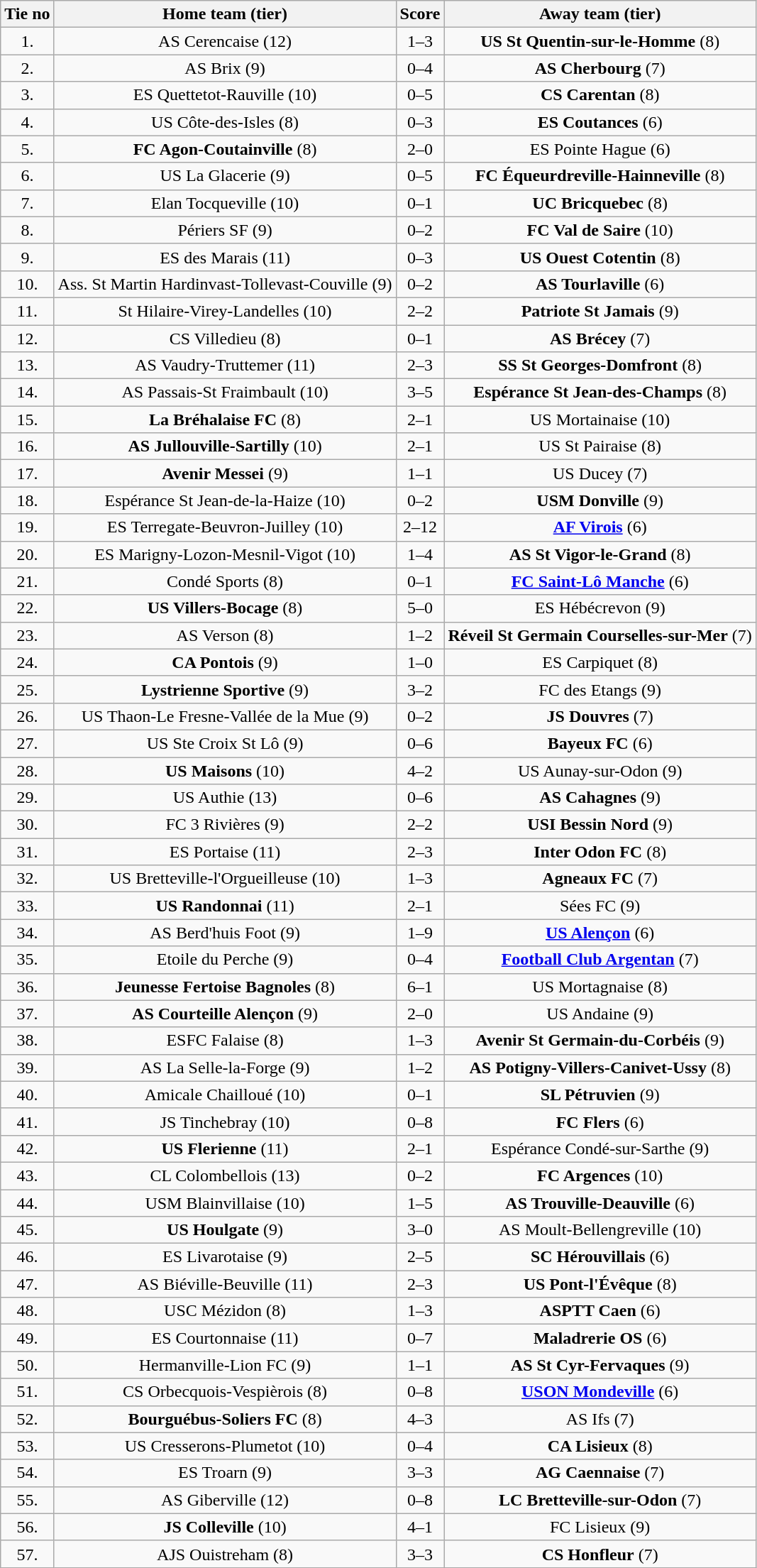<table class="wikitable" style="text-align: center">
<tr>
<th>Tie no</th>
<th>Home team (tier)</th>
<th>Score</th>
<th>Away team (tier)</th>
</tr>
<tr>
<td>1.</td>
<td>AS Cerencaise (12)</td>
<td>1–3</td>
<td><strong>US St Quentin-sur-le-Homme</strong> (8)</td>
</tr>
<tr>
<td>2.</td>
<td>AS Brix (9)</td>
<td>0–4</td>
<td><strong>AS Cherbourg</strong> (7)</td>
</tr>
<tr>
<td>3.</td>
<td>ES Quettetot-Rauville (10)</td>
<td>0–5</td>
<td><strong>CS Carentan</strong> (8)</td>
</tr>
<tr>
<td>4.</td>
<td>US Côte-des-Isles (8)</td>
<td>0–3</td>
<td><strong>ES Coutances</strong> (6)</td>
</tr>
<tr>
<td>5.</td>
<td><strong>FC Agon-Coutainville</strong> (8)</td>
<td>2–0</td>
<td>ES Pointe Hague (6)</td>
</tr>
<tr>
<td>6.</td>
<td>US La Glacerie (9)</td>
<td>0–5</td>
<td><strong>FC Équeurdreville-Hainneville</strong> (8)</td>
</tr>
<tr>
<td>7.</td>
<td>Elan Tocqueville (10)</td>
<td>0–1</td>
<td><strong>UC Bricquebec</strong> (8)</td>
</tr>
<tr>
<td>8.</td>
<td>Périers SF (9)</td>
<td>0–2</td>
<td><strong>FC Val de Saire</strong> (10)</td>
</tr>
<tr>
<td>9.</td>
<td>ES des Marais (11)</td>
<td>0–3</td>
<td><strong>US Ouest Cotentin</strong> (8)</td>
</tr>
<tr>
<td>10.</td>
<td>Ass. St Martin Hardinvast-Tollevast-Couville (9)</td>
<td>0–2</td>
<td><strong>AS Tourlaville</strong> (6)</td>
</tr>
<tr>
<td>11.</td>
<td>St Hilaire-Virey-Landelles (10)</td>
<td>2–2 </td>
<td><strong>Patriote St Jamais</strong> (9)</td>
</tr>
<tr>
<td>12.</td>
<td>CS Villedieu (8)</td>
<td>0–1</td>
<td><strong>AS Brécey</strong> (7)</td>
</tr>
<tr>
<td>13.</td>
<td>AS Vaudry-Truttemer (11)</td>
<td>2–3</td>
<td><strong>SS St Georges-Domfront</strong> (8)</td>
</tr>
<tr>
<td>14.</td>
<td>AS Passais-St Fraimbault (10)</td>
<td>3–5</td>
<td><strong>Espérance St Jean-des-Champs</strong> (8)</td>
</tr>
<tr>
<td>15.</td>
<td><strong>La Bréhalaise FC</strong> (8)</td>
<td>2–1</td>
<td>US Mortainaise (10)</td>
</tr>
<tr>
<td>16.</td>
<td><strong>AS Jullouville-Sartilly</strong> (10)</td>
<td>2–1</td>
<td>US St Pairaise (8)</td>
</tr>
<tr>
<td>17.</td>
<td><strong>Avenir Messei</strong> (9)</td>
<td>1–1 </td>
<td>US Ducey (7)</td>
</tr>
<tr>
<td>18.</td>
<td>Espérance St Jean-de-la-Haize (10)</td>
<td>0–2</td>
<td><strong>USM Donville</strong> (9)</td>
</tr>
<tr>
<td>19.</td>
<td>ES Terregate-Beuvron-Juilley (10)</td>
<td>2–12</td>
<td><strong><a href='#'>AF Virois</a></strong> (6)</td>
</tr>
<tr>
<td>20.</td>
<td>ES Marigny-Lozon-Mesnil-Vigot (10)</td>
<td>1–4</td>
<td><strong>AS St Vigor-le-Grand</strong> (8)</td>
</tr>
<tr>
<td>21.</td>
<td>Condé Sports (8)</td>
<td>0–1</td>
<td><strong><a href='#'>FC Saint-Lô Manche</a></strong> (6)</td>
</tr>
<tr>
<td>22.</td>
<td><strong>US Villers-Bocage</strong> (8)</td>
<td>5–0</td>
<td>ES Hébécrevon (9)</td>
</tr>
<tr>
<td>23.</td>
<td>AS Verson (8)</td>
<td>1–2</td>
<td><strong>Réveil St Germain Courselles-sur-Mer</strong> (7)</td>
</tr>
<tr>
<td>24.</td>
<td><strong>CA Pontois</strong> (9)</td>
<td>1–0</td>
<td>ES Carpiquet (8)</td>
</tr>
<tr>
<td>25.</td>
<td><strong>Lystrienne Sportive</strong> (9)</td>
<td>3–2 </td>
<td>FC des Etangs (9)</td>
</tr>
<tr>
<td>26.</td>
<td>US Thaon-Le Fresne-Vallée de la Mue (9)</td>
<td>0–2</td>
<td><strong>JS Douvres</strong> (7)</td>
</tr>
<tr>
<td>27.</td>
<td>US Ste Croix St Lô (9)</td>
<td>0–6</td>
<td><strong>Bayeux FC</strong> (6)</td>
</tr>
<tr>
<td>28.</td>
<td><strong>US Maisons</strong> (10)</td>
<td>4–2</td>
<td>US Aunay-sur-Odon (9)</td>
</tr>
<tr>
<td>29.</td>
<td>US Authie (13)</td>
<td>0–6</td>
<td><strong>AS Cahagnes</strong> (9)</td>
</tr>
<tr>
<td>30.</td>
<td>FC 3 Rivières (9)</td>
<td>2–2 </td>
<td><strong>USI Bessin Nord</strong> (9)</td>
</tr>
<tr>
<td>31.</td>
<td>ES Portaise (11)</td>
<td>2–3</td>
<td><strong>Inter Odon FC</strong> (8)</td>
</tr>
<tr>
<td>32.</td>
<td>US Bretteville-l'Orgueilleuse (10)</td>
<td>1–3</td>
<td><strong>Agneaux FC</strong> (7)</td>
</tr>
<tr>
<td>33.</td>
<td><strong>US Randonnai</strong> (11)</td>
<td>2–1 </td>
<td>Sées FC (9)</td>
</tr>
<tr>
<td>34.</td>
<td>AS Berd'huis Foot (9)</td>
<td>1–9</td>
<td><strong><a href='#'>US Alençon</a></strong> (6)</td>
</tr>
<tr>
<td>35.</td>
<td>Etoile du Perche (9)</td>
<td>0–4</td>
<td><strong><a href='#'>Football Club Argentan</a></strong> (7)</td>
</tr>
<tr>
<td>36.</td>
<td><strong>Jeunesse Fertoise Bagnoles</strong> (8)</td>
<td>6–1</td>
<td>US Mortagnaise (8)</td>
</tr>
<tr>
<td>37.</td>
<td><strong>AS Courteille Alençon</strong> (9)</td>
<td>2–0</td>
<td>US Andaine (9)</td>
</tr>
<tr>
<td>38.</td>
<td>ESFC Falaise (8)</td>
<td>1–3</td>
<td><strong>Avenir St Germain-du-Corbéis</strong> (9)</td>
</tr>
<tr>
<td>39.</td>
<td>AS La Selle-la-Forge (9)</td>
<td>1–2</td>
<td><strong>AS Potigny-Villers-Canivet-Ussy</strong> (8)</td>
</tr>
<tr>
<td>40.</td>
<td>Amicale Chailloué (10)</td>
<td>0–1</td>
<td><strong>SL Pétruvien</strong> (9)</td>
</tr>
<tr>
<td>41.</td>
<td>JS Tinchebray (10)</td>
<td>0–8</td>
<td><strong>FC Flers</strong> (6)</td>
</tr>
<tr>
<td>42.</td>
<td><strong>US Flerienne</strong> (11)</td>
<td>2–1</td>
<td>Espérance Condé-sur-Sarthe (9)</td>
</tr>
<tr>
<td>43.</td>
<td>CL Colombellois (13)</td>
<td>0–2</td>
<td><strong>FC Argences</strong> (10)</td>
</tr>
<tr>
<td>44.</td>
<td>USM Blainvillaise (10)</td>
<td>1–5</td>
<td><strong>AS Trouville-Deauville</strong> (6)</td>
</tr>
<tr>
<td>45.</td>
<td><strong>US Houlgate</strong> (9)</td>
<td>3–0</td>
<td>AS Moult-Bellengreville (10)</td>
</tr>
<tr>
<td>46.</td>
<td>ES Livarotaise (9)</td>
<td>2–5</td>
<td><strong>SC Hérouvillais</strong> (6)</td>
</tr>
<tr>
<td>47.</td>
<td>AS Biéville-Beuville (11)</td>
<td>2–3</td>
<td><strong>US Pont-l'Évêque</strong> (8)</td>
</tr>
<tr>
<td>48.</td>
<td>USC Mézidon (8)</td>
<td>1–3</td>
<td><strong>ASPTT Caen</strong> (6)</td>
</tr>
<tr>
<td>49.</td>
<td>ES Courtonnaise (11)</td>
<td>0–7</td>
<td><strong>Maladrerie OS</strong> (6)</td>
</tr>
<tr>
<td>50.</td>
<td>Hermanville-Lion FC (9)</td>
<td>1–1 </td>
<td><strong>AS St Cyr-Fervaques </strong> (9)</td>
</tr>
<tr>
<td>51.</td>
<td>CS Orbecquois-Vespièrois (8)</td>
<td>0–8</td>
<td><strong><a href='#'>USON Mondeville</a></strong> (6)</td>
</tr>
<tr>
<td>52.</td>
<td><strong>Bourguébus-Soliers FC</strong> (8)</td>
<td>4–3</td>
<td>AS Ifs (7)</td>
</tr>
<tr>
<td>53.</td>
<td>US Cresserons-Plumetot (10)</td>
<td>0–4</td>
<td><strong>CA Lisieux</strong> (8)</td>
</tr>
<tr>
<td>54.</td>
<td>ES Troarn (9)</td>
<td>3–3 </td>
<td><strong>AG Caennaise</strong> (7)</td>
</tr>
<tr>
<td>55.</td>
<td>AS Giberville (12)</td>
<td>0–8</td>
<td><strong>LC Bretteville-sur-Odon</strong> (7)</td>
</tr>
<tr>
<td>56.</td>
<td><strong>JS Colleville</strong> (10)</td>
<td>4–1</td>
<td>FC Lisieux (9)</td>
</tr>
<tr>
<td>57.</td>
<td>AJS Ouistreham (8)</td>
<td>3–3 </td>
<td><strong>CS Honfleur</strong> (7)</td>
</tr>
</table>
